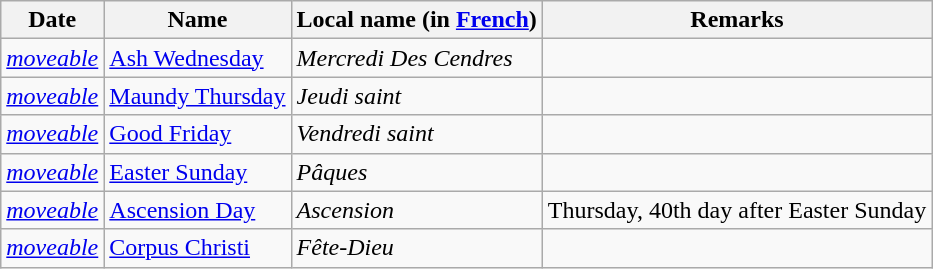<table class="wikitable">
<tr>
<th>Date</th>
<th>Name</th>
<th>Local name (in <a href='#'>French</a>)</th>
<th>Remarks</th>
</tr>
<tr>
<td><em><a href='#'>moveable</a></em></td>
<td><a href='#'>Ash Wednesday</a></td>
<td><em>Mercredi Des Cendres</em></td>
<td></td>
</tr>
<tr>
<td><em><a href='#'>moveable</a></em></td>
<td><a href='#'>Maundy Thursday</a></td>
<td><em>Jeudi saint</em></td>
<td></td>
</tr>
<tr>
<td><em><a href='#'>moveable</a></em></td>
<td><a href='#'>Good Friday</a></td>
<td><em>Vendredi saint</em></td>
<td></td>
</tr>
<tr>
<td><em><a href='#'>moveable</a></em></td>
<td><a href='#'>Easter Sunday</a></td>
<td><em>Pâques</em></td>
<td></td>
</tr>
<tr>
<td><em><a href='#'>moveable</a></em></td>
<td><a href='#'>Ascension Day</a></td>
<td><em>Ascension</em></td>
<td>Thursday, 40th day after Easter Sunday</td>
</tr>
<tr>
<td><em><a href='#'>moveable</a></em></td>
<td><a href='#'>Corpus Christi</a></td>
<td><em>Fête-Dieu</em></td>
<td></td>
</tr>
</table>
